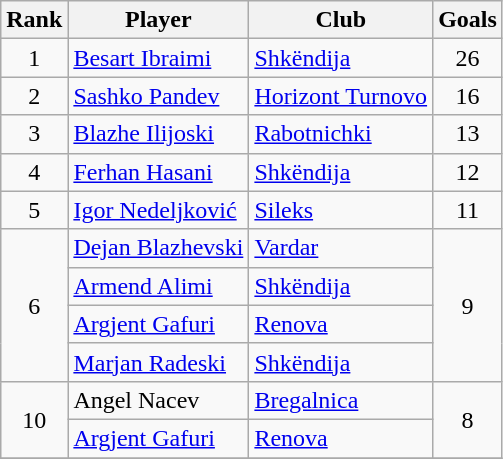<table class="wikitable" style="text-align:center">
<tr>
<th>Rank</th>
<th>Player</th>
<th>Club</th>
<th>Goals</th>
</tr>
<tr>
<td>1</td>
<td align="left"> <a href='#'>Besart Ibraimi</a></td>
<td align="left"><a href='#'>Shkëndija</a></td>
<td>26</td>
</tr>
<tr>
<td>2</td>
<td align="left"> <a href='#'>Sashko Pandev</a></td>
<td align="left"><a href='#'>Horizont Turnovo</a></td>
<td>16</td>
</tr>
<tr>
<td>3</td>
<td align="left"> <a href='#'>Blazhe Ilijoski</a></td>
<td align="left"><a href='#'>Rabotnichki</a></td>
<td>13</td>
</tr>
<tr>
<td>4</td>
<td align="left"> <a href='#'>Ferhan Hasani</a></td>
<td align="left"><a href='#'>Shkëndija</a></td>
<td>12</td>
</tr>
<tr>
<td>5</td>
<td align="left"> <a href='#'>Igor Nedeljković</a></td>
<td align="left"><a href='#'>Sileks</a></td>
<td>11</td>
</tr>
<tr>
<td rowspan="4">6</td>
<td align="left"> <a href='#'>Dejan Blazhevski</a></td>
<td align="left"><a href='#'>Vardar</a></td>
<td rowspan="4">9</td>
</tr>
<tr>
<td align="left"> <a href='#'>Armend Alimi</a></td>
<td align="left"><a href='#'>Shkëndija</a></td>
</tr>
<tr>
<td align="left"> <a href='#'>Argjent Gafuri</a></td>
<td align="left"><a href='#'>Renova</a></td>
</tr>
<tr>
<td align="left"> <a href='#'>Marjan Radeski</a></td>
<td align="left"><a href='#'>Shkëndija</a></td>
</tr>
<tr>
<td rowspan="2">10</td>
<td align="left"> Angel Nacev</td>
<td align="left"><a href='#'>Bregalnica</a></td>
<td rowspan="2">8</td>
</tr>
<tr>
<td align="left"> <a href='#'>Argjent Gafuri</a></td>
<td align="left"><a href='#'>Renova</a></td>
</tr>
<tr>
</tr>
</table>
